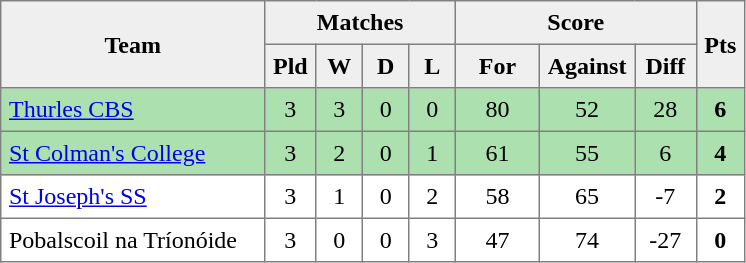<table style=border-collapse:collapse border=1 cellspacing=0 cellpadding=5>
<tr align=center bgcolor=#efefef>
<th rowspan=2 width=165>Team</th>
<th colspan=4>Matches</th>
<th colspan=3>Score</th>
<th rowspan=2width=20>Pts</th>
</tr>
<tr align=center bgcolor=#efefef>
<th width=20>Pld</th>
<th width=20>W</th>
<th width=20>D</th>
<th width=20>L</th>
<th width=45>For</th>
<th width=45>Against</th>
<th width=30>Diff</th>
</tr>
<tr align=center style="background:#ACE1AF;">
<td style="text-align:left;"><a href='#'>Thurles CBS</a></td>
<td>3</td>
<td>3</td>
<td>0</td>
<td>0</td>
<td>80</td>
<td>52</td>
<td>28</td>
<td><strong>6</strong></td>
</tr>
<tr align=center style="background:#ACE1AF;">
<td style="text-align:left;"><a href='#'>St Colman's College</a></td>
<td>3</td>
<td>2</td>
<td>0</td>
<td>1</td>
<td>61</td>
<td>55</td>
<td>6</td>
<td><strong>4</strong></td>
</tr>
<tr align=center>
<td style="text-align:left;"><a href='#'>St Joseph's SS</a></td>
<td>3</td>
<td>1</td>
<td>0</td>
<td>2</td>
<td>58</td>
<td>65</td>
<td>-7</td>
<td><strong>2</strong></td>
</tr>
<tr align=center>
<td style="text-align:left;">Pobalscoil na Tríonóide</td>
<td>3</td>
<td>0</td>
<td>0</td>
<td>3</td>
<td>47</td>
<td>74</td>
<td>-27</td>
<td><strong>0</strong></td>
</tr>
</table>
